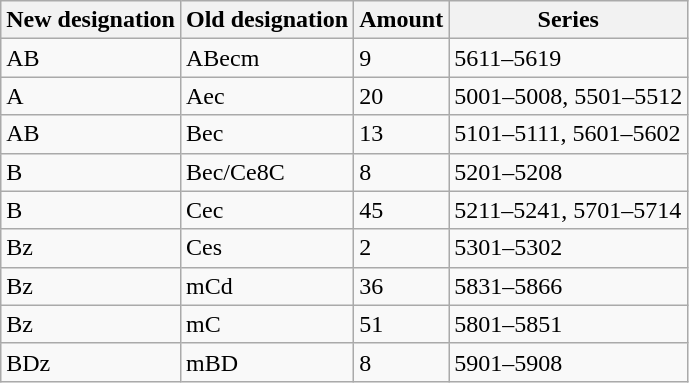<table class="wikitable">
<tr>
<th>New designation</th>
<th>Old designation</th>
<th>Amount</th>
<th>Series</th>
</tr>
<tr>
<td>AB</td>
<td>ABecm</td>
<td>9</td>
<td>5611–5619</td>
</tr>
<tr>
<td>A</td>
<td>Aec</td>
<td>20</td>
<td>5001–5008, 5501–5512</td>
</tr>
<tr>
<td>AB</td>
<td>Bec</td>
<td>13</td>
<td>5101–5111, 5601–5602</td>
</tr>
<tr>
<td>B</td>
<td>Bec/Ce8C</td>
<td>8</td>
<td>5201–5208</td>
</tr>
<tr>
<td>B</td>
<td>Cec</td>
<td>45</td>
<td>5211–5241, 5701–5714</td>
</tr>
<tr>
<td>Bz</td>
<td>Ces</td>
<td>2</td>
<td>5301–5302</td>
</tr>
<tr>
<td>Bz</td>
<td>mCd</td>
<td>36</td>
<td>5831–5866</td>
</tr>
<tr>
<td>Bz</td>
<td>mC</td>
<td>51</td>
<td>5801–5851</td>
</tr>
<tr>
<td>BDz</td>
<td>mBD</td>
<td>8</td>
<td>5901–5908</td>
</tr>
</table>
